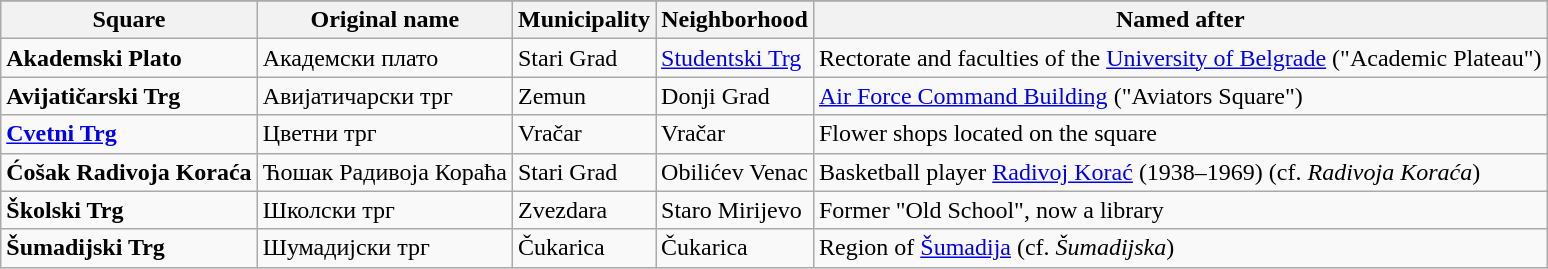<table class="wikitable sortable">
<tr style="background-color:#DDDDDD;text-align:center;">
</tr>
<tr>
<th>Square</th>
<th>Original name</th>
<th>Municipality</th>
<th>Neighborhood</th>
<th>Named after</th>
</tr>
<tr>
<td><strong>Akademski Plato</strong></td>
<td>Академски плато</td>
<td>Stari Grad</td>
<td><a href='#'>Studentski Trg</a></td>
<td>Rectorate and faculties of the <a href='#'>University of Belgrade</a> ("Academic Plateau")</td>
</tr>
<tr>
<td><strong>Avijatičarski Trg</strong></td>
<td>Авијатичарски трг</td>
<td>Zemun</td>
<td>Donji Grad</td>
<td><a href='#'>Air Force Command Building</a> ("Aviators Square")</td>
</tr>
<tr>
<td><strong><a href='#'>Cvetni Trg</a></strong></td>
<td>Цветни трг</td>
<td>Vračar</td>
<td>Vračar</td>
<td>Flower shops located on the square</td>
</tr>
<tr>
<td><strong>Ćošak Radivoja Koraća</strong></td>
<td>Ћошак Радивоја Кораћа</td>
<td>Stari Grad</td>
<td>Obilićev Venac</td>
<td>Basketball player <a href='#'>Radivoj Korać</a> (1938–1969) (cf. <em>Radivoja Koraća</em>)</td>
</tr>
<tr>
<td><strong>Školski Trg</strong></td>
<td>Школски трг</td>
<td>Zvezdara</td>
<td>Staro Mirijevo</td>
<td>Former "Old School", now a library</td>
</tr>
<tr>
<td><strong>Šumadijski Trg</strong></td>
<td>Шумадијски трг</td>
<td>Čukarica</td>
<td>Čukarica</td>
<td>Region of <a href='#'>Šumadija</a> (cf. <em>Šumadijska</em>)</td>
</tr>
</table>
